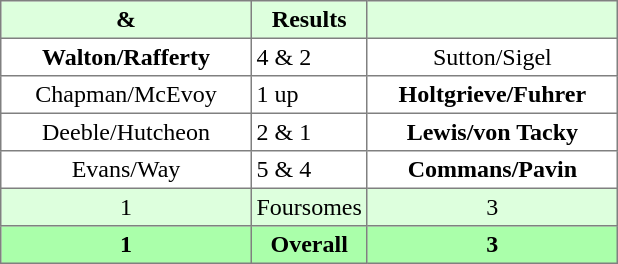<table border="1" cellpadding="3" style="border-collapse:collapse; text-align:center;">
<tr style="background:#ddffdd;">
<th width=160> & </th>
<th>Results</th>
<th width=160></th>
</tr>
<tr>
<td><strong>Walton/Rafferty</strong></td>
<td align=left> 4 & 2</td>
<td>Sutton/Sigel</td>
</tr>
<tr>
<td>Chapman/McEvoy</td>
<td align=left> 1 up</td>
<td><strong>Holtgrieve/Fuhrer</strong></td>
</tr>
<tr>
<td>Deeble/Hutcheon</td>
<td align=left> 2 & 1</td>
<td><strong>Lewis/von Tacky</strong></td>
</tr>
<tr>
<td>Evans/Way</td>
<td align=left> 5 & 4</td>
<td><strong>Commans/Pavin</strong></td>
</tr>
<tr style="background:#ddffdd;">
<td>1</td>
<td>Foursomes</td>
<td>3</td>
</tr>
<tr style="background:#aaffaa;">
<th>1</th>
<th>Overall</th>
<th>3</th>
</tr>
</table>
